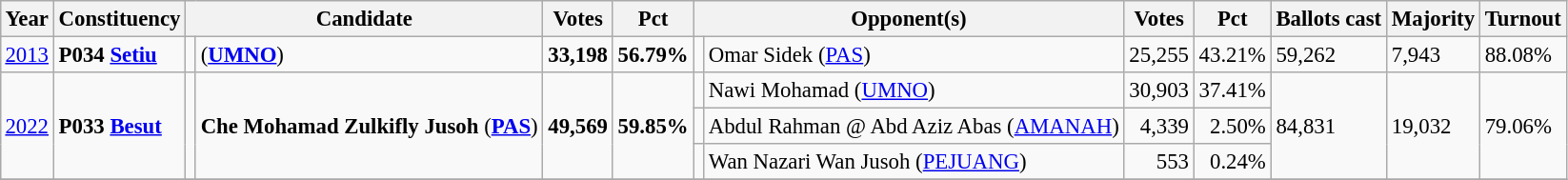<table class="wikitable" style="margin:0.5em ; font-size:95%">
<tr>
<th>Year</th>
<th>Constituency</th>
<th colspan=2>Candidate</th>
<th>Votes</th>
<th>Pct</th>
<th colspan=2>Opponent(s)</th>
<th>Votes</th>
<th>Pct</th>
<th>Ballots cast</th>
<th>Majority</th>
<th>Turnout</th>
</tr>
<tr>
<td><a href='#'>2013</a></td>
<td><strong>P034 <a href='#'>Setiu</a></strong></td>
<td></td>
<td> (<a href='#'><strong>UMNO</strong></a>)</td>
<td align="right"><strong>33,198</strong></td>
<td><strong>56.79%</strong></td>
<td></td>
<td>Omar Sidek (<a href='#'>PAS</a>)</td>
<td align="right">25,255</td>
<td>43.21%</td>
<td>59,262</td>
<td>7,943</td>
<td>88.08%</td>
</tr>
<tr>
<td rowspan=3><a href='#'>2022</a></td>
<td rowspan=3><strong>P033 <a href='#'>Besut</a></strong></td>
<td rowspan=3 ></td>
<td rowspan=3><strong>Che Mohamad Zulkifly Jusoh</strong> (<a href='#'><strong>PAS</strong></a>)</td>
<td rowspan=3 align="right"><strong>49,569</strong></td>
<td rowspan=3><strong>59.85%</strong></td>
<td></td>
<td>Nawi Mohamad (<a href='#'>UMNO</a>)</td>
<td align="right">30,903</td>
<td>37.41%</td>
<td rowspan=3>84,831</td>
<td rowspan=3>19,032</td>
<td rowspan=3>79.06%</td>
</tr>
<tr>
<td></td>
<td>Abdul Rahman @ Abd Aziz Abas (<a href='#'>AMANAH</a>)</td>
<td align="right">4,339</td>
<td align="right">2.50%</td>
</tr>
<tr>
<td bgcolor=></td>
<td>Wan Nazari Wan Jusoh (<a href='#'>PEJUANG</a>)</td>
<td align="right">553</td>
<td align="right">0.24%</td>
</tr>
<tr>
</tr>
</table>
